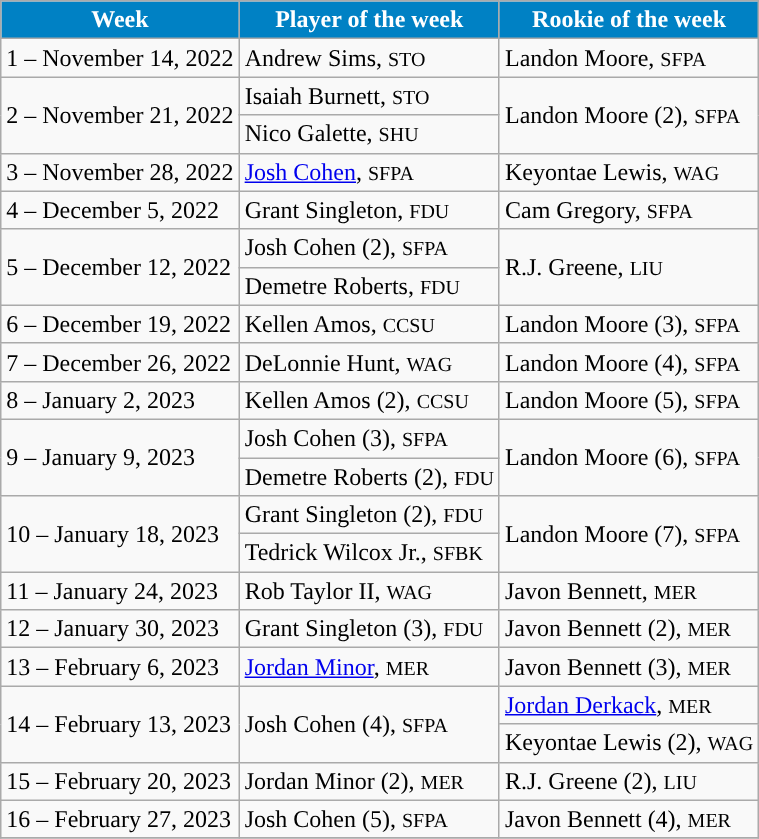<table class="wikitable" border="1">
<tr>
<th align="center" style="background:#0081C4; color:#FFFFFF;">Week</th>
<th align="center" style="background:#0081C4; color:#FFFFFF;">Player of the week</th>
<th align="center" style="background:#0081C4; color:#FFFFFF;">Rookie of the week</th>
</tr>
<tr>
<td>1 – November 14, 2022</td>
<td>Andrew Sims, <small>STO</small></td>
<td>Landon Moore, <small>SFPA</small></td>
</tr>
<tr>
<td rowspan=2>2 – November 21, 2022</td>
<td>Isaiah Burnett, <small>STO</small></td>
<td rowspan=2>Landon Moore (2), <small>SFPA</small></td>
</tr>
<tr>
<td>Nico Galette, <small>SHU</small></td>
</tr>
<tr>
<td>3 – November 28, 2022</td>
<td><a href='#'>Josh Cohen</a>, <small>SFPA</small></td>
<td>Keyontae Lewis, <small>WAG</small></td>
</tr>
<tr>
<td>4 – December 5, 2022</td>
<td>Grant Singleton, <small>FDU</small></td>
<td>Cam Gregory, <small>SFPA</small><br></td>
</tr>
<tr>
<td rowspan=2>5 – December 12, 2022</td>
<td>Josh Cohen (2), <small>SFPA</small></td>
<td rowspan=2>R.J. Greene, <small>LIU</small></td>
</tr>
<tr>
<td>Demetre Roberts, <small>FDU</small></td>
</tr>
<tr>
<td>6 – December 19, 2022</td>
<td>Kellen Amos, <small>CCSU</small></td>
<td>Landon Moore (3), <small>SFPA</small></td>
</tr>
<tr>
<td>7 – December 26, 2022</td>
<td>DeLonnie Hunt, <small>WAG</small></td>
<td>Landon Moore (4), <small>SFPA</small></td>
</tr>
<tr>
<td>8 – January 2, 2023</td>
<td>Kellen Amos (2), <small>CCSU</small></td>
<td>Landon Moore (5), <small>SFPA</small></td>
</tr>
<tr>
<td rowspan=2>9 – January 9, 2023</td>
<td>Josh Cohen (3), <small>SFPA</small></td>
<td rowspan=2>Landon Moore (6), <small>SFPA</small></td>
</tr>
<tr>
<td>Demetre Roberts (2), <small>FDU</small></td>
</tr>
<tr>
<td rowspan=2>10 – January 18, 2023</td>
<td>Grant Singleton (2), <small>FDU</small></td>
<td rowspan=2>Landon Moore (7), <small>SFPA</small></td>
</tr>
<tr>
<td>Tedrick Wilcox Jr., <small>SFBK</small></td>
</tr>
<tr>
<td>11 – January 24, 2023</td>
<td>Rob Taylor II, <small>WAG</small></td>
<td>Javon Bennett, <small>MER</small></td>
</tr>
<tr>
<td>12 – January 30, 2023</td>
<td>Grant Singleton (3), <small>FDU</small></td>
<td>Javon Bennett (2), <small>MER</small></td>
</tr>
<tr>
<td>13 – February 6, 2023</td>
<td><a href='#'>Jordan Minor</a>, <small>MER</small></td>
<td>Javon Bennett (3), <small>MER</small></td>
</tr>
<tr>
<td rowspan=2>14 – February 13, 2023</td>
<td rowspan=2>Josh Cohen (4), <small>SFPA</small></td>
<td><a href='#'>Jordan Derkack</a>, <small>MER</small></td>
</tr>
<tr>
<td>Keyontae Lewis (2), <small>WAG</small></td>
</tr>
<tr>
<td>15 – February 20, 2023</td>
<td>Jordan Minor (2), <small>MER</small></td>
<td>R.J. Greene (2), <small>LIU</small></td>
</tr>
<tr>
<td>16 – February 27, 2023</td>
<td>Josh Cohen (5), <small>SFPA</small></td>
<td>Javon Bennett (4), <small>MER</small></td>
</tr>
<tr>
</tr>
</table>
